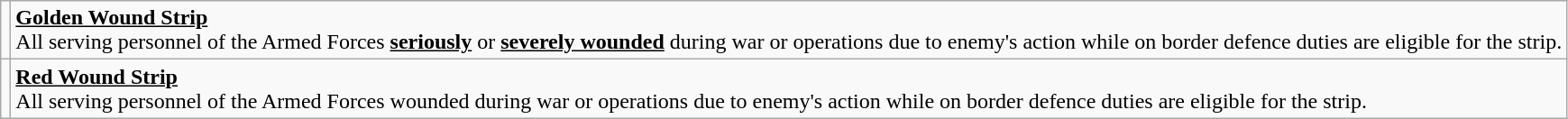<table class="wikitable">
<tr>
<td></td>
<td><strong><u>Golden Wound Strip</u></strong><br>All serving personnel of the Armed Forces <strong><u>seriously</u></strong> or <strong><u>severely wounded</u></strong> during war or operations due to enemy's action while on border defence duties are eligible for the strip.</td>
</tr>
<tr>
<td></td>
<td><strong><u>Red Wound Strip</u></strong><br>All serving personnel of the Armed Forces wounded during war or operations due to enemy's action while on border defence duties are eligible for the strip.</td>
</tr>
</table>
